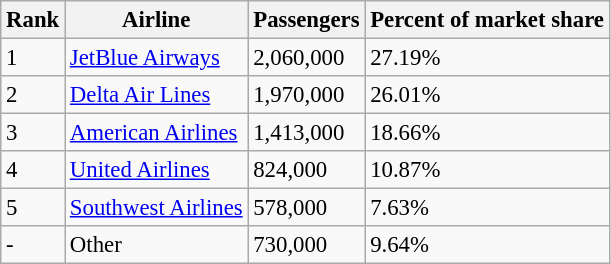<table class="wikitable" style="font-size: 95%" width= align=>
<tr>
<th>Rank</th>
<th>Airline</th>
<th>Passengers</th>
<th>Percent of market share</th>
</tr>
<tr>
<td>1</td>
<td><a href='#'>JetBlue Airways</a></td>
<td>2,060,000</td>
<td>27.19%</td>
</tr>
<tr>
<td>2</td>
<td><a href='#'>Delta Air Lines</a></td>
<td>1,970,000</td>
<td>26.01%</td>
</tr>
<tr>
<td>3</td>
<td><a href='#'>American Airlines</a></td>
<td>1,413,000</td>
<td>18.66%</td>
</tr>
<tr>
<td>4</td>
<td><a href='#'>United Airlines</a></td>
<td>824,000</td>
<td>10.87%</td>
</tr>
<tr>
<td>5</td>
<td><a href='#'>Southwest Airlines</a></td>
<td>578,000</td>
<td>7.63%</td>
</tr>
<tr>
<td>-</td>
<td>Other</td>
<td>730,000</td>
<td>9.64%</td>
</tr>
</table>
